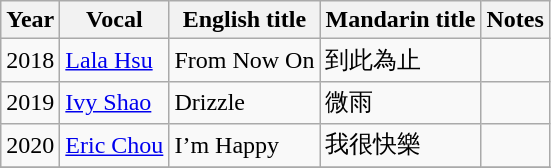<table class="wikitable sortable">
<tr>
<th>Year</th>
<th>Vocal</th>
<th>English title</th>
<th>Mandarin title</th>
<th class="unsortable">Notes</th>
</tr>
<tr>
<td>2018</td>
<td><a href='#'>Lala Hsu</a></td>
<td>From Now On</td>
<td>到此為止</td>
<td></td>
</tr>
<tr>
<td>2019</td>
<td><a href='#'>Ivy Shao</a></td>
<td>Drizzle</td>
<td>微雨</td>
<td></td>
</tr>
<tr>
<td>2020</td>
<td><a href='#'>Eric Chou</a></td>
<td>I’m Happy</td>
<td>我很快樂</td>
<td></td>
</tr>
<tr>
</tr>
</table>
